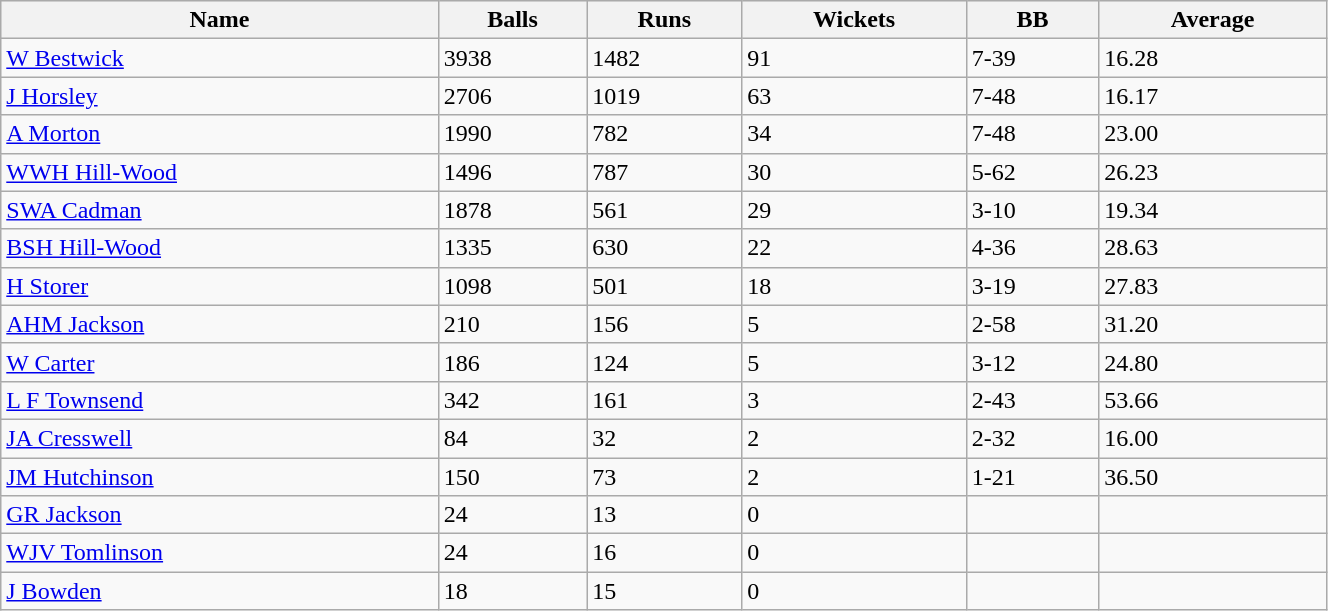<table class="wikitable sortable" style="width:70%;">
<tr style="background:#efefef;">
<th>Name</th>
<th>Balls</th>
<th>Runs</th>
<th>Wickets</th>
<th>BB</th>
<th>Average</th>
</tr>
<tr>
<td><a href='#'>W Bestwick</a></td>
<td>3938</td>
<td>1482</td>
<td>91</td>
<td>7-39</td>
<td>16.28</td>
</tr>
<tr>
<td><a href='#'>J Horsley</a></td>
<td>2706</td>
<td>1019</td>
<td>63</td>
<td>7-48</td>
<td>16.17</td>
</tr>
<tr>
<td><a href='#'>A Morton</a></td>
<td>1990</td>
<td>782</td>
<td>34</td>
<td>7-48</td>
<td>23.00</td>
</tr>
<tr>
<td><a href='#'>WWH Hill-Wood</a></td>
<td>1496</td>
<td>787</td>
<td>30</td>
<td>5-62</td>
<td>26.23</td>
</tr>
<tr>
<td><a href='#'>SWA Cadman</a></td>
<td>1878</td>
<td>561</td>
<td>29</td>
<td>3-10</td>
<td>19.34</td>
</tr>
<tr>
<td><a href='#'>BSH Hill-Wood</a></td>
<td>1335</td>
<td>630</td>
<td>22</td>
<td>4-36</td>
<td>28.63</td>
</tr>
<tr>
<td><a href='#'>H Storer</a></td>
<td>1098</td>
<td>501</td>
<td>18</td>
<td>3-19</td>
<td>27.83</td>
</tr>
<tr>
<td><a href='#'>AHM Jackson</a></td>
<td>210</td>
<td>156</td>
<td>5</td>
<td>2-58</td>
<td>31.20</td>
</tr>
<tr>
<td><a href='#'>W Carter</a></td>
<td>186</td>
<td>124</td>
<td>5</td>
<td>3-12</td>
<td>24.80</td>
</tr>
<tr>
<td><a href='#'>L F Townsend</a></td>
<td>342</td>
<td>161</td>
<td>3</td>
<td>2-43</td>
<td>53.66</td>
</tr>
<tr>
<td><a href='#'>JA Cresswell</a></td>
<td>84</td>
<td>32</td>
<td>2</td>
<td>2-32</td>
<td>16.00</td>
</tr>
<tr>
<td><a href='#'>JM Hutchinson</a></td>
<td>150</td>
<td>73</td>
<td>2</td>
<td>1-21</td>
<td>36.50</td>
</tr>
<tr>
<td><a href='#'>GR Jackson</a></td>
<td>24</td>
<td>13</td>
<td>0</td>
<td></td>
<td></td>
</tr>
<tr>
<td><a href='#'>WJV Tomlinson</a></td>
<td>24</td>
<td>16</td>
<td>0</td>
<td></td>
<td></td>
</tr>
<tr>
<td><a href='#'>J Bowden</a></td>
<td>18</td>
<td>15</td>
<td>0</td>
<td></td>
<td></td>
</tr>
</table>
